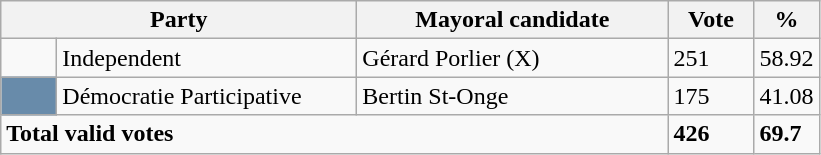<table class="wikitable">
<tr>
<th bgcolor="#DDDDFF" width="230px" colspan="2">Party</th>
<th bgcolor="#DDDDFF" width="200px">Mayoral candidate</th>
<th bgcolor="#DDDDFF" width="50px">Vote</th>
<th bgcolor="#DDDDFF" width="30px">%</th>
</tr>
<tr>
<td> </td>
<td>Independent</td>
<td>Gérard Porlier (X)</td>
<td>251</td>
<td>58.92</td>
</tr>
<tr>
<td bgcolor=#688BAA width="30px"> </td>
<td>Démocratie Participative</td>
<td>Bertin St-Onge</td>
<td>175</td>
<td>41.08</td>
</tr>
<tr>
<td colspan="3"><strong>Total valid votes</strong></td>
<td><strong>426</strong></td>
<td><strong>69.7</strong></td>
</tr>
</table>
